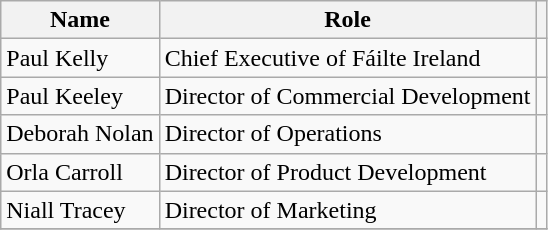<table class= wikitable sortable>
<tr>
<th>Name</th>
<th>Role</th>
<th class="unsortable"></th>
</tr>
<tr>
<td>Paul Kelly</td>
<td>Chief Executive of Fáilte Ireland</td>
<td></td>
</tr>
<tr>
<td>Paul Keeley</td>
<td>Director of Commercial Development</td>
<td></td>
</tr>
<tr>
<td>Deborah Nolan</td>
<td>Director of Operations</td>
<td></td>
</tr>
<tr>
<td>Orla Carroll</td>
<td>Director of Product Development</td>
<td></td>
</tr>
<tr>
<td>Niall Tracey</td>
<td>Director of Marketing</td>
<td></td>
</tr>
<tr>
</tr>
</table>
